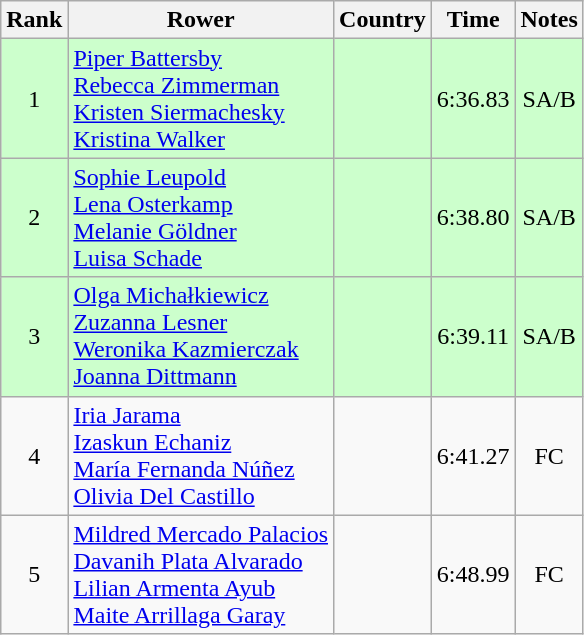<table class="wikitable" style="text-align:center">
<tr>
<th>Rank</th>
<th>Rower</th>
<th>Country</th>
<th>Time</th>
<th>Notes</th>
</tr>
<tr bgcolor=ccffcc>
<td>1</td>
<td align="left"><a href='#'>Piper Battersby</a><br><a href='#'>Rebecca Zimmerman</a><br><a href='#'>Kristen Siermachesky</a><br><a href='#'>Kristina Walker</a></td>
<td align="left"></td>
<td>6:36.83</td>
<td>SA/B</td>
</tr>
<tr bgcolor=ccffcc>
<td>2</td>
<td align="left"><a href='#'>Sophie Leupold</a><br><a href='#'>Lena Osterkamp</a><br><a href='#'>Melanie Göldner</a><br><a href='#'>Luisa Schade</a></td>
<td align="left"></td>
<td>6:38.80</td>
<td>SA/B</td>
</tr>
<tr bgcolor=ccffcc>
<td>3</td>
<td align="left"><a href='#'>Olga Michałkiewicz</a><br><a href='#'>Zuzanna Lesner</a><br><a href='#'>Weronika Kazmierczak</a><br><a href='#'>Joanna Dittmann</a></td>
<td align="left"></td>
<td>6:39.11</td>
<td>SA/B</td>
</tr>
<tr>
<td>4</td>
<td align="left"><a href='#'>Iria Jarama</a><br><a href='#'>Izaskun Echaniz</a><br><a href='#'>María Fernanda Núñez</a><br><a href='#'>Olivia Del Castillo</a></td>
<td align="left"></td>
<td>6:41.27</td>
<td>FC</td>
</tr>
<tr>
<td>5</td>
<td align="left"><a href='#'>Mildred Mercado Palacios</a><br><a href='#'>Davanih Plata Alvarado</a><br><a href='#'>Lilian Armenta Ayub</a><br><a href='#'>Maite Arrillaga Garay</a></td>
<td align="left"></td>
<td>6:48.99</td>
<td>FC</td>
</tr>
</table>
